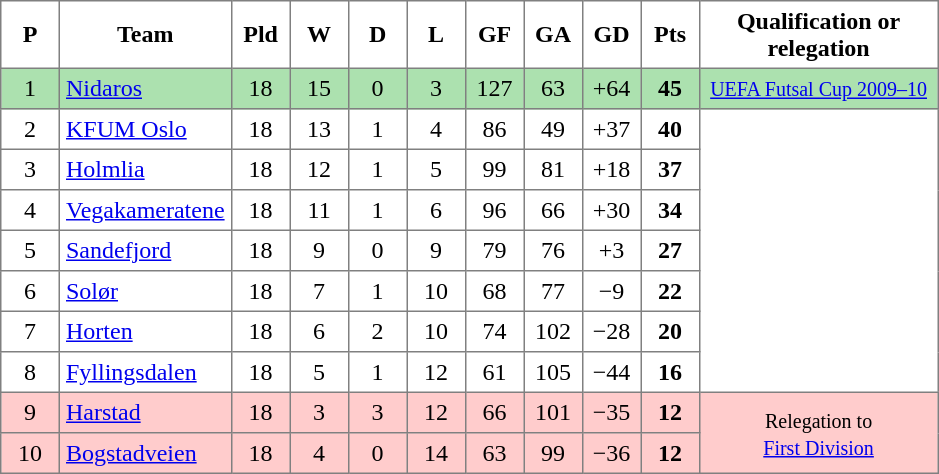<table class="toccolours" border="1" cellpadding="4" cellspacing="0" style="text-align:center; border-collapse: collapse; margin:0">
<tr>
<th width=30>P</th>
<th>Team</th>
<th width=30>Pld</th>
<th width=30>W</th>
<th width=30>D</th>
<th width=30>L</th>
<th width=30>GF</th>
<th width=30>GA</th>
<th width=30>GD</th>
<th width=30>Pts</th>
<th width=150>Qualification or relegation</th>
</tr>
<tr bgcolor="#ACE1AF">
<td>1</td>
<td align=left><a href='#'>Nidaros</a></td>
<td>18</td>
<td>15</td>
<td>0</td>
<td>3</td>
<td>127</td>
<td>63</td>
<td>+64</td>
<td><strong>45</strong></td>
<td><small><a href='#'>UEFA Futsal Cup 2009–10</a></small></td>
</tr>
<tr>
<td>2</td>
<td align=left><a href='#'>KFUM Oslo</a></td>
<td>18</td>
<td>13</td>
<td>1</td>
<td>4</td>
<td>86</td>
<td>49</td>
<td>+37</td>
<td><strong>40</strong></td>
</tr>
<tr>
<td>3</td>
<td align=left><a href='#'>Holmlia</a></td>
<td>18</td>
<td>12</td>
<td>1</td>
<td>5</td>
<td>99</td>
<td>81</td>
<td>+18</td>
<td><strong>37</strong></td>
</tr>
<tr>
<td>4</td>
<td align=left><a href='#'>Vegakameratene</a></td>
<td>18</td>
<td>11</td>
<td>1</td>
<td>6</td>
<td>96</td>
<td>66</td>
<td>+30</td>
<td><strong>34</strong></td>
</tr>
<tr>
<td>5</td>
<td align=left><a href='#'>Sandefjord</a></td>
<td>18</td>
<td>9</td>
<td>0</td>
<td>9</td>
<td>79</td>
<td>76</td>
<td>+3</td>
<td><strong>27</strong></td>
</tr>
<tr>
<td>6</td>
<td align=left><a href='#'>Solør</a></td>
<td>18</td>
<td>7</td>
<td>1</td>
<td>10</td>
<td>68</td>
<td>77</td>
<td>−9</td>
<td><strong>22</strong></td>
</tr>
<tr>
<td>7</td>
<td align=left><a href='#'>Horten</a></td>
<td>18</td>
<td>6</td>
<td>2</td>
<td>10</td>
<td>74</td>
<td>102</td>
<td>−28</td>
<td><strong>20</strong></td>
</tr>
<tr>
<td>8</td>
<td align=left><a href='#'>Fyllingsdalen</a></td>
<td>18</td>
<td>5</td>
<td>1</td>
<td>12</td>
<td>61</td>
<td>105</td>
<td>−44</td>
<td><strong>16</strong></td>
</tr>
<tr bgcolor="#FFCCCC">
<td>9</td>
<td align=left><a href='#'>Harstad</a></td>
<td>18</td>
<td>3</td>
<td>3</td>
<td>12</td>
<td>66</td>
<td>101</td>
<td>−35</td>
<td><strong>12</strong></td>
<td rowspan="2"><small>Relegation to<br><a href='#'>First Division</a></small></td>
</tr>
<tr bgcolor="#FFCCCC">
<td>10</td>
<td align=left><a href='#'>Bogstadveien</a></td>
<td>18</td>
<td>4</td>
<td>0</td>
<td>14</td>
<td>63</td>
<td>99</td>
<td>−36</td>
<td><strong>12</strong></td>
</tr>
</table>
